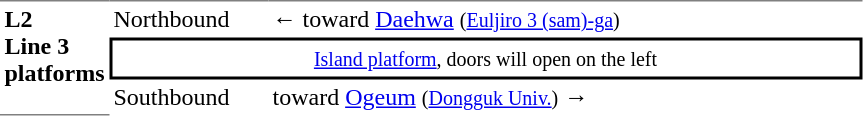<table table border=0 cellspacing=0 cellpadding=3>
<tr>
<td style="border-top:solid 1px gray;border-bottom:solid 1px gray;" width=50 rowspan=10 valign=top><strong>L2<br>Line 3 platforms</strong></td>
<td style="border-bottom:solid 0px gray;border-top:solid 1px gray;" width=100>Northbound</td>
<td style="border-bottom:solid 0px gray;border-top:solid 1px gray;" width=390>←  toward <a href='#'>Daehwa</a> <small>(<a href='#'>Euljiro 3 (sam)-ga</a>)</small></td>
</tr>
<tr>
<td style="border: 2px solid black; border-image: none;text-align:center;" colspan="2"><small><a href='#'>Island platform</a>, doors will open on the left</small></td>
</tr>
<tr>
<td>Southbound</td>
<td>  toward <a href='#'>Ogeum</a> <small>(<a href='#'>Dongguk Univ.</a>)</small> →</td>
</tr>
</table>
